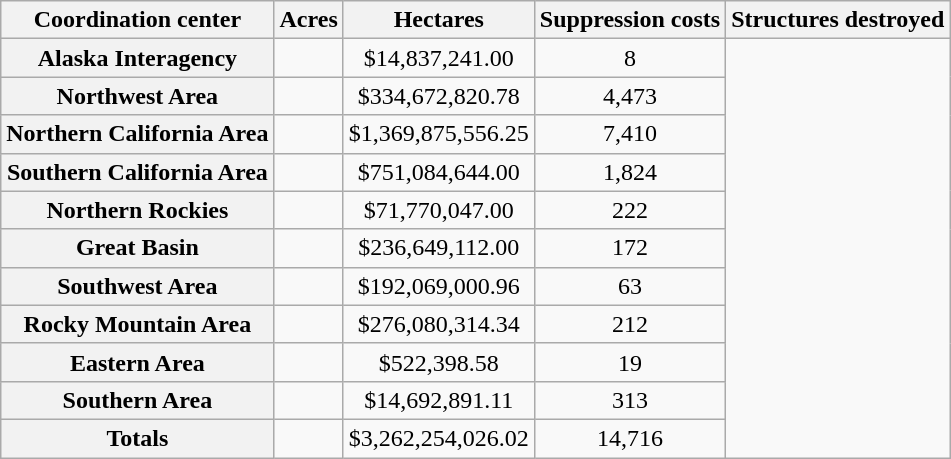<table class="wikitable sortable plainrowheaders" style="text-align:center;">
<tr>
<th scope="col">Coordination center</th>
<th scope="col">Acres</th>
<th scope="col">Hectares</th>
<th scope="col">Suppression costs</th>
<th scope="col">Structures destroyed</th>
</tr>
<tr>
<th scope="row">Alaska Interagency</th>
<td></td>
<td>$14,837,241.00</td>
<td>8</td>
</tr>
<tr>
<th scope="row">Northwest Area</th>
<td></td>
<td>$334,672,820.78</td>
<td>4,473</td>
</tr>
<tr>
<th scope="row">Northern California Area</th>
<td></td>
<td>$1,369,875,556.25</td>
<td>7,410</td>
</tr>
<tr>
<th scope="row">Southern California Area</th>
<td></td>
<td>$751,084,644.00</td>
<td>1,824</td>
</tr>
<tr>
<th scope="row">Northern Rockies</th>
<td></td>
<td>$71,770,047.00</td>
<td>222</td>
</tr>
<tr>
<th scope="row">Great Basin</th>
<td></td>
<td>$236,649,112.00</td>
<td>172</td>
</tr>
<tr>
<th scope="row">Southwest Area</th>
<td></td>
<td>$192,069,000.96</td>
<td>63</td>
</tr>
<tr>
<th scope="row">Rocky Mountain Area</th>
<td></td>
<td>$276,080,314.34</td>
<td>212</td>
</tr>
<tr>
<th scope="row">Eastern Area</th>
<td></td>
<td>$522,398.58</td>
<td>19</td>
</tr>
<tr>
<th scope="row">Southern Area</th>
<td></td>
<td>$14,692,891.11</td>
<td>313</td>
</tr>
<tr class="sortbottom">
<th scope="row"><strong>Totals</strong></th>
<td></td>
<td>$3,262,254,026.02</td>
<td>14,716</td>
</tr>
</table>
